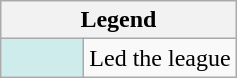<table class="wikitable">
<tr>
<th colspan="2">Legend</th>
</tr>
<tr>
<td style="background:#cfecec; width:3em;"></td>
<td>Led the league</td>
</tr>
</table>
